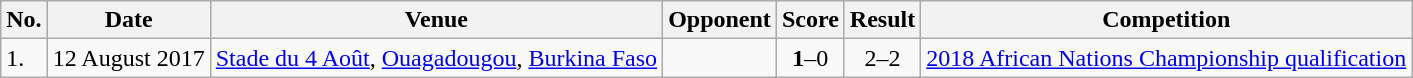<table class="wikitable" style="font-size:100%;">
<tr>
<th>No.</th>
<th>Date</th>
<th>Venue</th>
<th>Opponent</th>
<th>Score</th>
<th>Result</th>
<th>Competition</th>
</tr>
<tr>
<td>1.</td>
<td>12 August 2017</td>
<td><a href='#'>Stade du 4 Août</a>, <a href='#'>Ouagadougou</a>, <a href='#'>Burkina Faso</a></td>
<td></td>
<td align=center><strong>1</strong>–0</td>
<td align=center>2–2</td>
<td><a href='#'>2018 African Nations Championship qualification</a></td>
</tr>
</table>
